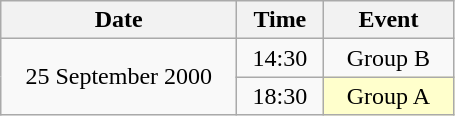<table class = "wikitable" style="text-align:center;">
<tr>
<th width=150>Date</th>
<th width=50>Time</th>
<th width=80>Event</th>
</tr>
<tr>
<td rowspan=2>25 September 2000</td>
<td>14:30</td>
<td>Group B</td>
</tr>
<tr>
<td>18:30</td>
<td bgcolor=ffffcc>Group A</td>
</tr>
</table>
